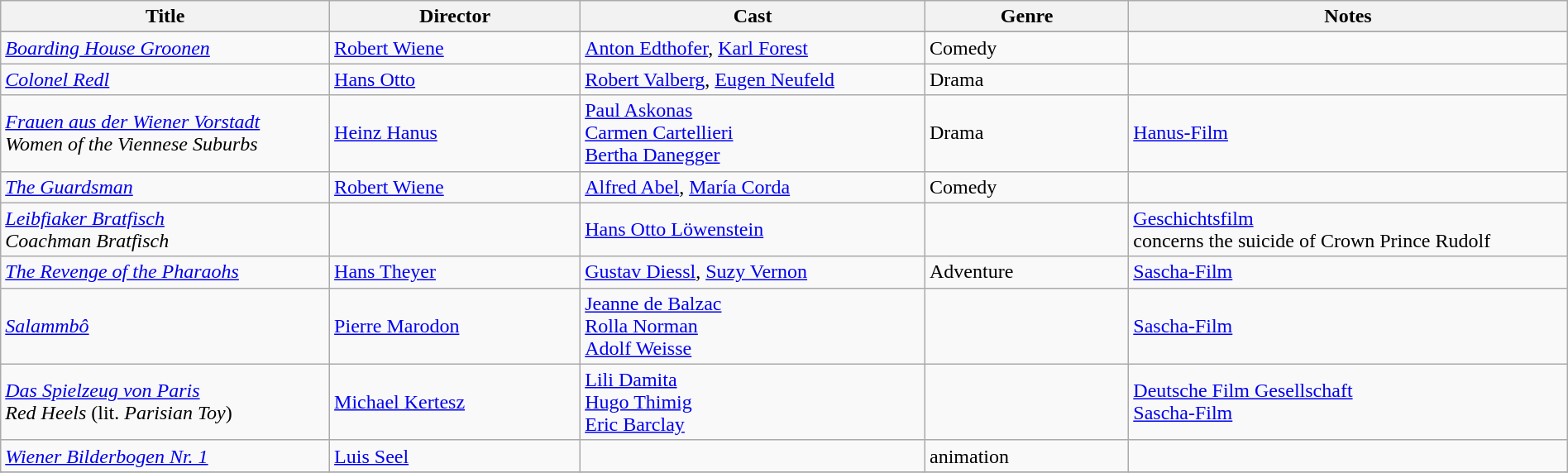<table class="wikitable" width= "100%">
<tr>
<th width=21%>Title</th>
<th width=16%>Director</th>
<th width=22%>Cast</th>
<th width=13%>Genre</th>
<th width=28%>Notes</th>
</tr>
<tr>
</tr>
<tr>
<td><em><a href='#'>Boarding House Groonen</a></em></td>
<td><a href='#'>Robert Wiene</a></td>
<td><a href='#'>Anton Edthofer</a>, <a href='#'>Karl Forest</a></td>
<td>Comedy</td>
<td></td>
</tr>
<tr>
<td><em><a href='#'>Colonel Redl</a></em></td>
<td><a href='#'>Hans Otto</a></td>
<td><a href='#'>Robert Valberg</a>, <a href='#'>Eugen Neufeld</a></td>
<td>Drama</td>
<td></td>
</tr>
<tr>
<td><em><a href='#'>Frauen aus der Wiener Vorstadt</a></em><br><em>Women of the Viennese Suburbs</em></td>
<td><a href='#'>Heinz Hanus</a></td>
<td><a href='#'>Paul Askonas</a><br><a href='#'>Carmen Cartellieri</a><br><a href='#'>Bertha Danegger</a></td>
<td>Drama</td>
<td><a href='#'>Hanus-Film</a></td>
</tr>
<tr>
<td><em><a href='#'>The Guardsman</a></em></td>
<td><a href='#'>Robert Wiene</a></td>
<td><a href='#'>Alfred Abel</a>, <a href='#'>María Corda</a></td>
<td>Comedy</td>
<td></td>
</tr>
<tr>
<td><em><a href='#'>Leibfiaker Bratfisch</a></em><br><em>Coachman Bratfisch</em></td>
<td></td>
<td><a href='#'>Hans Otto Löwenstein</a></td>
<td></td>
<td><a href='#'>Geschichtsfilm</a><br>concerns the suicide of Crown Prince Rudolf</td>
</tr>
<tr>
<td><em><a href='#'>The Revenge of the Pharaohs</a></em></td>
<td><a href='#'>Hans Theyer</a></td>
<td><a href='#'>Gustav Diessl</a>, <a href='#'>Suzy Vernon</a></td>
<td>Adventure</td>
<td><a href='#'>Sascha-Film</a></td>
</tr>
<tr>
<td><em><a href='#'>Salammbô</a></em></td>
<td><a href='#'>Pierre Marodon</a></td>
<td><a href='#'>Jeanne de Balzac</a><br><a href='#'>Rolla Norman</a><br><a href='#'>Adolf Weisse</a></td>
<td></td>
<td><a href='#'>Sascha-Film</a></td>
</tr>
<tr>
<td><em><a href='#'>Das Spielzeug von Paris</a></em><br><em>Red Heels</em> (lit. <em>Parisian Toy</em>)</td>
<td><a href='#'>Michael Kertesz</a></td>
<td><a href='#'>Lili Damita</a><br><a href='#'>Hugo Thimig</a><br><a href='#'>Eric Barclay</a></td>
<td></td>
<td><a href='#'>Deutsche Film Gesellschaft</a><br><a href='#'>Sascha-Film</a></td>
</tr>
<tr>
<td><em><a href='#'>Wiener Bilderbogen Nr. 1</a></em></td>
<td><a href='#'>Luis Seel</a></td>
<td></td>
<td>animation</td>
<td></td>
</tr>
<tr>
</tr>
</table>
